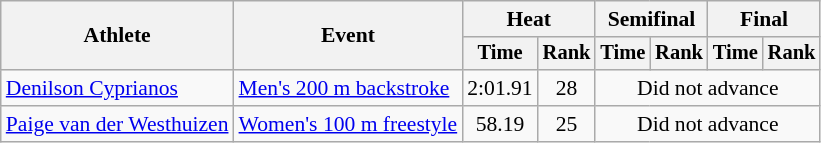<table class=wikitable style="font-size:90%">
<tr>
<th rowspan="2">Athlete</th>
<th rowspan="2">Event</th>
<th colspan="2">Heat</th>
<th colspan="2">Semifinal</th>
<th colspan="2">Final</th>
</tr>
<tr style="font-size:95%">
<th>Time</th>
<th>Rank</th>
<th>Time</th>
<th>Rank</th>
<th>Time</th>
<th>Rank</th>
</tr>
<tr align=center>
<td align=left><a href='#'>Denilson Cyprianos</a></td>
<td align=left><a href='#'>Men's 200 m backstroke</a></td>
<td>2:01.91</td>
<td>28</td>
<td colspan="4">Did not advance</td>
</tr>
<tr align=center>
<td align=left><a href='#'>Paige van der Westhuizen</a></td>
<td align=left><a href='#'>Women's 100 m freestyle</a></td>
<td>58.19</td>
<td>25</td>
<td colspan="4">Did not advance</td>
</tr>
</table>
